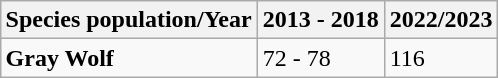<table class="wikitable" style="margin-left: auto; margin-right: auto; border: none;">
<tr>
<th>Species population/Year</th>
<th>2013 - 2018</th>
<th>2022/2023</th>
</tr>
<tr>
<td><strong>Gray Wolf</strong></td>
<td>72 - 78</td>
<td>116</td>
</tr>
<tr>
</tr>
</table>
